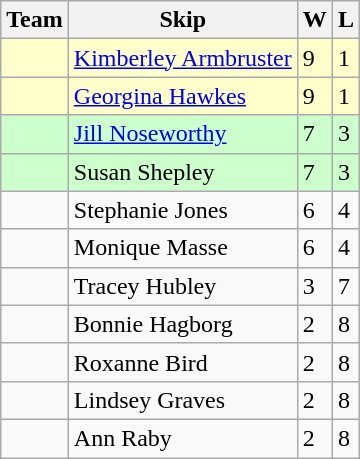<table class="wikitable" border="1">
<tr>
<th>Team</th>
<th>Skip</th>
<th>W</th>
<th>L</th>
</tr>
<tr bgcolor=#ffffcc>
<td></td>
<td><a href='#'>Kimberley Armbruster</a></td>
<td>9</td>
<td>1</td>
</tr>
<tr bgcolor=#ffffcc>
<td></td>
<td><a href='#'>Georgina Hawkes</a></td>
<td>9</td>
<td>1</td>
</tr>
<tr bgcolor=#ccffcc>
<td></td>
<td><a href='#'>Jill Noseworthy</a></td>
<td>7</td>
<td>3</td>
</tr>
<tr bgcolor=#ccffcc>
<td></td>
<td>Susan Shepley</td>
<td>7</td>
<td>3</td>
</tr>
<tr>
<td></td>
<td>Stephanie Jones</td>
<td>6</td>
<td>4</td>
</tr>
<tr>
<td></td>
<td>Monique Masse</td>
<td>6</td>
<td>4</td>
</tr>
<tr>
<td></td>
<td>Tracey Hubley</td>
<td>3</td>
<td>7</td>
</tr>
<tr>
<td></td>
<td>Bonnie Hagborg</td>
<td>2</td>
<td>8</td>
</tr>
<tr>
<td></td>
<td>Roxanne Bird</td>
<td>2</td>
<td>8</td>
</tr>
<tr>
<td></td>
<td>Lindsey Graves</td>
<td>2</td>
<td>8</td>
</tr>
<tr>
<td></td>
<td>Ann Raby</td>
<td>2</td>
<td>8</td>
</tr>
</table>
